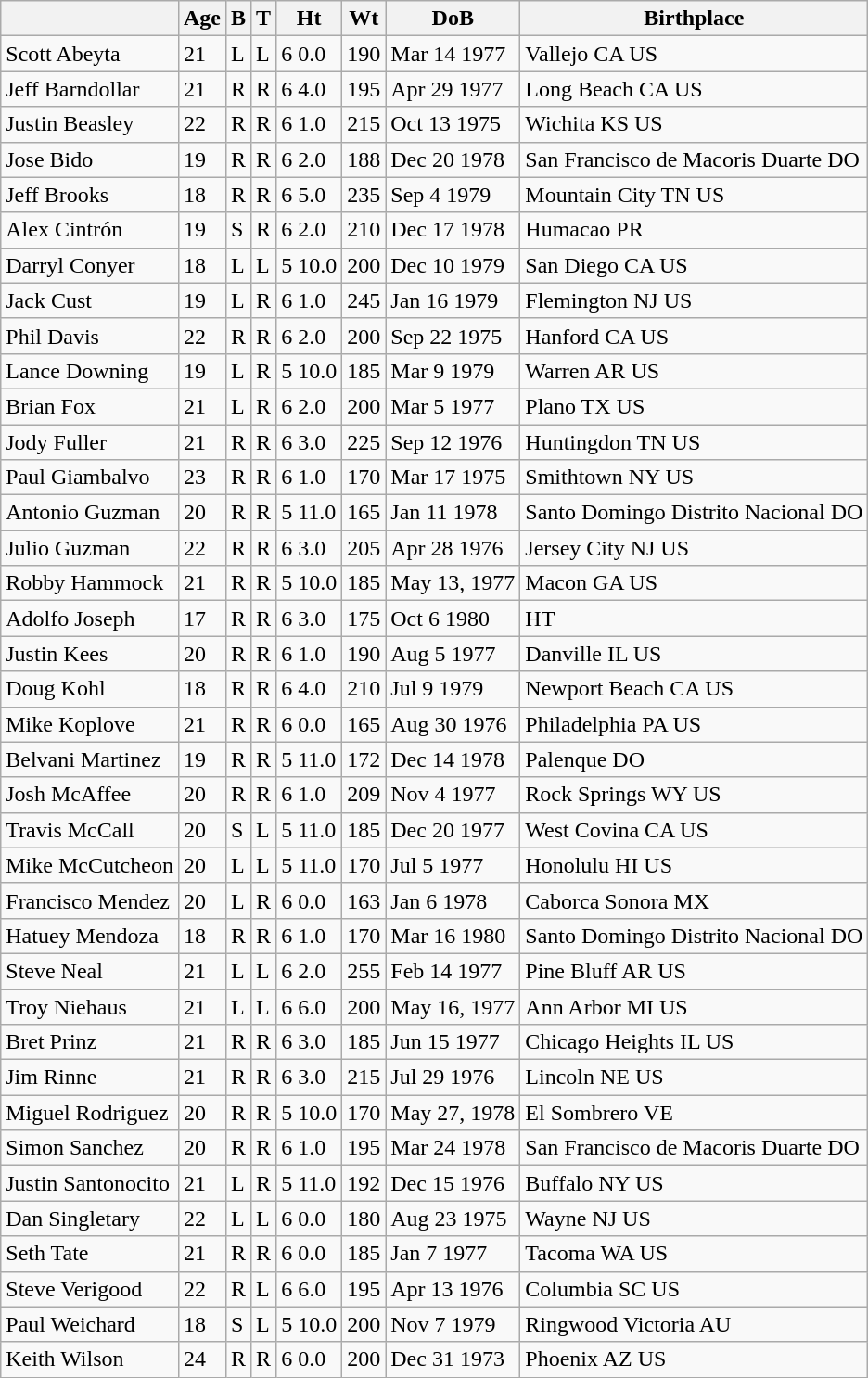<table class="wikitable sortable">
<tr>
<th></th>
<th>Age</th>
<th>B</th>
<th>T</th>
<th>Ht</th>
<th>Wt</th>
<th>DoB</th>
<th>Birthplace</th>
</tr>
<tr>
<td>Scott Abeyta</td>
<td>21</td>
<td>L</td>
<td>L</td>
<td>6 0.0</td>
<td>190</td>
<td>Mar 14 1977</td>
<td>Vallejo CA US</td>
</tr>
<tr>
<td>Jeff Barndollar</td>
<td>21</td>
<td>R</td>
<td>R</td>
<td>6 4.0</td>
<td>195</td>
<td>Apr 29 1977</td>
<td>Long Beach CA US</td>
</tr>
<tr>
<td>Justin Beasley</td>
<td>22</td>
<td>R</td>
<td>R</td>
<td>6 1.0</td>
<td>215</td>
<td>Oct 13 1975</td>
<td>Wichita KS US</td>
</tr>
<tr>
<td>Jose Bido</td>
<td>19</td>
<td>R</td>
<td>R</td>
<td>6 2.0</td>
<td>188</td>
<td>Dec 20 1978</td>
<td>San Francisco de Macoris Duarte DO</td>
</tr>
<tr>
<td>Jeff Brooks</td>
<td>18</td>
<td>R</td>
<td>R</td>
<td>6 5.0</td>
<td>235</td>
<td>Sep 4 1979</td>
<td>Mountain City TN US</td>
</tr>
<tr>
<td>Alex Cintrón</td>
<td>19</td>
<td>S</td>
<td>R</td>
<td>6 2.0</td>
<td>210</td>
<td>Dec 17 1978</td>
<td>Humacao PR</td>
</tr>
<tr>
<td>Darryl Conyer</td>
<td>18</td>
<td>L</td>
<td>L</td>
<td>5 10.0</td>
<td>200</td>
<td>Dec 10 1979</td>
<td>San Diego CA US</td>
</tr>
<tr>
<td>Jack Cust</td>
<td>19</td>
<td>L</td>
<td>R</td>
<td>6 1.0</td>
<td>245</td>
<td>Jan 16 1979</td>
<td>Flemington NJ US</td>
</tr>
<tr>
<td>Phil Davis</td>
<td>22</td>
<td>R</td>
<td>R</td>
<td>6 2.0</td>
<td>200</td>
<td>Sep 22 1975</td>
<td>Hanford CA US</td>
</tr>
<tr>
<td>Lance Downing</td>
<td>19</td>
<td>L</td>
<td>R</td>
<td>5 10.0</td>
<td>185</td>
<td>Mar 9 1979</td>
<td>Warren AR US</td>
</tr>
<tr>
<td>Brian Fox</td>
<td>21</td>
<td>L</td>
<td>R</td>
<td>6 2.0</td>
<td>200</td>
<td>Mar 5 1977</td>
<td>Plano TX US</td>
</tr>
<tr>
<td>Jody Fuller</td>
<td>21</td>
<td>R</td>
<td>R</td>
<td>6 3.0</td>
<td>225</td>
<td>Sep 12 1976</td>
<td>Huntingdon TN US</td>
</tr>
<tr>
<td>Paul Giambalvo</td>
<td>23</td>
<td>R</td>
<td>R</td>
<td>6 1.0</td>
<td>170</td>
<td>Mar 17 1975</td>
<td>Smithtown NY US</td>
</tr>
<tr>
<td>Antonio Guzman</td>
<td>20</td>
<td>R</td>
<td>R</td>
<td>5 11.0</td>
<td>165</td>
<td>Jan 11 1978</td>
<td>Santo Domingo Distrito Nacional DO</td>
</tr>
<tr>
<td>Julio Guzman</td>
<td>22</td>
<td>R</td>
<td>R</td>
<td>6 3.0</td>
<td>205</td>
<td>Apr 28 1976</td>
<td>Jersey City NJ US</td>
</tr>
<tr>
<td>Robby Hammock</td>
<td>21</td>
<td>R</td>
<td>R</td>
<td>5 10.0</td>
<td>185</td>
<td>May 13, 1977</td>
<td>Macon GA US</td>
</tr>
<tr>
<td>Adolfo Joseph</td>
<td>17</td>
<td>R</td>
<td>R</td>
<td>6 3.0</td>
<td>175</td>
<td>Oct 6 1980</td>
<td>HT</td>
</tr>
<tr>
<td>Justin Kees</td>
<td>20</td>
<td>R</td>
<td>R</td>
<td>6 1.0</td>
<td>190</td>
<td>Aug 5 1977</td>
<td>Danville IL US</td>
</tr>
<tr>
<td>Doug Kohl</td>
<td>18</td>
<td>R</td>
<td>R</td>
<td>6 4.0</td>
<td>210</td>
<td>Jul 9 1979</td>
<td>Newport Beach CA US</td>
</tr>
<tr>
<td>Mike Koplove</td>
<td>21</td>
<td>R</td>
<td>R</td>
<td>6 0.0</td>
<td>165</td>
<td>Aug 30 1976</td>
<td>Philadelphia PA US</td>
</tr>
<tr>
<td>Belvani Martinez</td>
<td>19</td>
<td>R</td>
<td>R</td>
<td>5 11.0</td>
<td>172</td>
<td>Dec 14 1978</td>
<td>Palenque DO</td>
</tr>
<tr>
<td>Josh McAffee</td>
<td>20</td>
<td>R</td>
<td>R</td>
<td>6 1.0</td>
<td>209</td>
<td>Nov 4 1977</td>
<td>Rock Springs WY US</td>
</tr>
<tr>
<td>Travis McCall</td>
<td>20</td>
<td>S</td>
<td>L</td>
<td>5 11.0</td>
<td>185</td>
<td>Dec 20 1977</td>
<td>West Covina CA US</td>
</tr>
<tr>
<td>Mike McCutcheon</td>
<td>20</td>
<td>L</td>
<td>L</td>
<td>5 11.0</td>
<td>170</td>
<td>Jul 5 1977</td>
<td>Honolulu HI US</td>
</tr>
<tr>
<td>Francisco Mendez</td>
<td>20</td>
<td>L</td>
<td>R</td>
<td>6 0.0</td>
<td>163</td>
<td>Jan 6 1978</td>
<td>Caborca Sonora MX</td>
</tr>
<tr>
<td>Hatuey Mendoza</td>
<td>18</td>
<td>R</td>
<td>R</td>
<td>6 1.0</td>
<td>170</td>
<td>Mar 16 1980</td>
<td>Santo Domingo Distrito Nacional DO</td>
</tr>
<tr>
<td>Steve Neal</td>
<td>21</td>
<td>L</td>
<td>L</td>
<td>6 2.0</td>
<td>255</td>
<td>Feb 14 1977</td>
<td>Pine Bluff AR US</td>
</tr>
<tr>
<td>Troy Niehaus</td>
<td>21</td>
<td>L</td>
<td>L</td>
<td>6 6.0</td>
<td>200</td>
<td>May 16, 1977</td>
<td>Ann Arbor MI US</td>
</tr>
<tr>
<td>Bret Prinz</td>
<td>21</td>
<td>R</td>
<td>R</td>
<td>6 3.0</td>
<td>185</td>
<td>Jun 15 1977</td>
<td>Chicago Heights IL US</td>
</tr>
<tr>
<td>Jim Rinne</td>
<td>21</td>
<td>R</td>
<td>R</td>
<td>6 3.0</td>
<td>215</td>
<td>Jul 29 1976</td>
<td>Lincoln NE US</td>
</tr>
<tr>
<td>Miguel Rodriguez</td>
<td>20</td>
<td>R</td>
<td>R</td>
<td>5 10.0</td>
<td>170</td>
<td>May 27, 1978</td>
<td>El Sombrero VE</td>
</tr>
<tr>
<td>Simon Sanchez</td>
<td>20</td>
<td>R</td>
<td>R</td>
<td>6 1.0</td>
<td>195</td>
<td>Mar 24 1978</td>
<td>San Francisco de Macoris Duarte DO</td>
</tr>
<tr>
<td>Justin Santonocito</td>
<td>21</td>
<td>L</td>
<td>R</td>
<td>5 11.0</td>
<td>192</td>
<td>Dec 15 1976</td>
<td>Buffalo NY US</td>
</tr>
<tr>
<td>Dan Singletary</td>
<td>22</td>
<td>L</td>
<td>L</td>
<td>6 0.0</td>
<td>180</td>
<td>Aug 23 1975</td>
<td>Wayne NJ US</td>
</tr>
<tr>
<td>Seth Tate</td>
<td>21</td>
<td>R</td>
<td>R</td>
<td>6 0.0</td>
<td>185</td>
<td>Jan 7 1977</td>
<td>Tacoma WA US</td>
</tr>
<tr>
<td>Steve Verigood</td>
<td>22</td>
<td>R</td>
<td>L</td>
<td>6 6.0</td>
<td>195</td>
<td>Apr 13 1976</td>
<td>Columbia SC US</td>
</tr>
<tr>
<td>Paul Weichard</td>
<td>18</td>
<td>S</td>
<td>L</td>
<td>5 10.0</td>
<td>200</td>
<td>Nov 7 1979</td>
<td>Ringwood Victoria AU</td>
</tr>
<tr>
<td>Keith Wilson</td>
<td>24</td>
<td>R</td>
<td>R</td>
<td>6 0.0</td>
<td>200</td>
<td>Dec 31 1973</td>
<td>Phoenix AZ US</td>
</tr>
</table>
